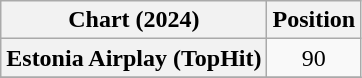<table class="wikitable plainrowheaders" style="text-align:center">
<tr>
<th scope="col">Chart (2024)</th>
<th scope="col">Position</th>
</tr>
<tr>
<th scope="row">Estonia Airplay (TopHit)</th>
<td>90</td>
</tr>
<tr>
</tr>
</table>
